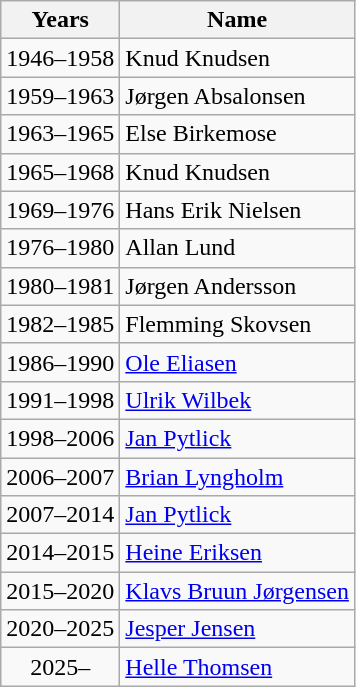<table class="wikitable" style="text-align: left;">
<tr>
<th valign=center>Years</th>
<th>Name</th>
</tr>
<tr>
<td align="center">1946–1958</td>
<td>Knud Knudsen</td>
</tr>
<tr>
<td align="center">1959–1963</td>
<td>Jørgen Absalonsen</td>
</tr>
<tr>
<td align="center">1963–1965</td>
<td>Else Birkemose</td>
</tr>
<tr>
<td align="center">1965–1968</td>
<td>Knud Knudsen</td>
</tr>
<tr>
<td align="center">1969–1976</td>
<td>Hans Erik Nielsen</td>
</tr>
<tr>
<td align="center">1976–1980</td>
<td>Allan Lund</td>
</tr>
<tr>
<td align="center">1980–1981</td>
<td>Jørgen Andersson</td>
</tr>
<tr>
<td align="center">1982–1985</td>
<td>Flemming Skovsen</td>
</tr>
<tr>
<td align="center">1986–1990</td>
<td><a href='#'>Ole Eliasen</a></td>
</tr>
<tr>
<td align="center">1991–1998</td>
<td><a href='#'>Ulrik Wilbek</a></td>
</tr>
<tr>
<td align="center">1998–2006</td>
<td><a href='#'>Jan Pytlick</a></td>
</tr>
<tr>
<td align="center">2006–2007</td>
<td><a href='#'>Brian Lyngholm</a></td>
</tr>
<tr>
<td align="center">2007–2014</td>
<td><a href='#'>Jan Pytlick</a></td>
</tr>
<tr>
<td align="center">2014–2015</td>
<td><a href='#'>Heine Eriksen</a></td>
</tr>
<tr>
<td align="center">2015–2020</td>
<td><a href='#'>Klavs Bruun Jørgensen</a></td>
</tr>
<tr>
<td align="center">2020–2025</td>
<td><a href='#'>Jesper Jensen</a></td>
</tr>
<tr>
<td align="center">2025–</td>
<td><a href='#'>Helle Thomsen</a></td>
</tr>
</table>
